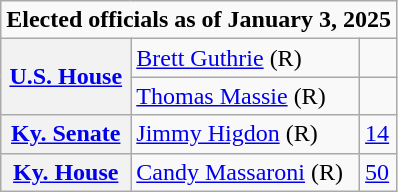<table class=wikitable>
<tr>
<td colspan="3"><strong>Elected officials as of January 3, 2025</strong></td>
</tr>
<tr>
<th rowspan=2><a href='#'>U.S. House</a></th>
<td><a href='#'>Brett Guthrie</a> (R)</td>
<td></td>
</tr>
<tr>
<td><a href='#'>Thomas Massie</a> (R)</td>
<td></td>
</tr>
<tr>
<th scope=row><a href='#'>Ky. Senate</a></th>
<td><a href='#'>Jimmy Higdon</a> (R)</td>
<td><a href='#'>14</a></td>
</tr>
<tr>
<th scope=row><a href='#'>Ky. House</a></th>
<td><a href='#'>Candy Massaroni</a> (R)</td>
<td><a href='#'>50</a></td>
</tr>
</table>
